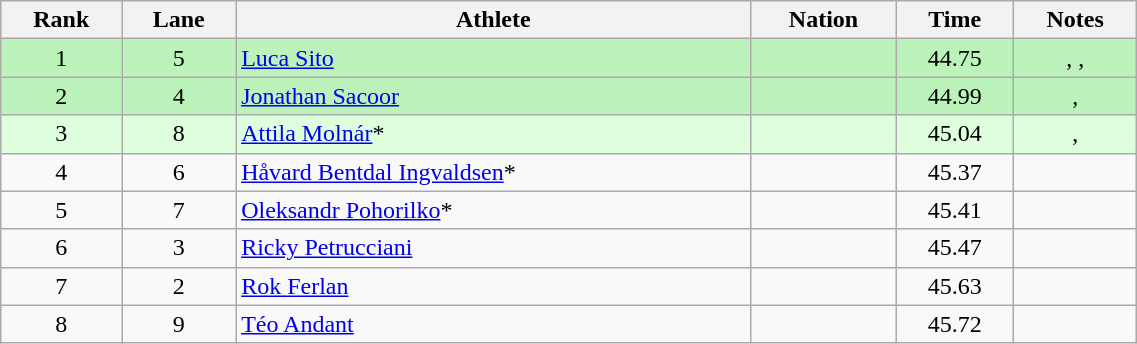<table class="wikitable sortable" style="text-align:center;width: 60%;">
<tr>
<th scope="col">Rank</th>
<th scope="col">Lane</th>
<th scope="col">Athlete</th>
<th scope="col">Nation</th>
<th scope="col">Time</th>
<th scope="col">Notes</th>
</tr>
<tr bgcolor=bbf3bb>
<td>1</td>
<td>5</td>
<td align=left><a href='#'>Luca Sito</a></td>
<td align=left></td>
<td>44.75</td>
<td>, , </td>
</tr>
<tr bgcolor=bbf3bb>
<td>2</td>
<td>4</td>
<td align=left><a href='#'>Jonathan Sacoor</a></td>
<td align=left></td>
<td>44.99</td>
<td>, </td>
</tr>
<tr bgcolor=ddffdd>
<td>3</td>
<td>8</td>
<td align=left><a href='#'>Attila Molnár</a>*</td>
<td align=left></td>
<td>45.04</td>
<td>, </td>
</tr>
<tr>
<td>4</td>
<td>6</td>
<td align=left><a href='#'>Håvard Bentdal Ingvaldsen</a>*</td>
<td align=left></td>
<td>45.37</td>
<td></td>
</tr>
<tr>
<td>5</td>
<td>7</td>
<td align=left><a href='#'>Oleksandr Pohorilko</a>*</td>
<td align=left></td>
<td>45.41</td>
<td></td>
</tr>
<tr>
<td>6</td>
<td>3</td>
<td align=left><a href='#'>Ricky Petrucciani</a></td>
<td align=left></td>
<td>45.47</td>
<td></td>
</tr>
<tr>
<td>7</td>
<td>2</td>
<td align=left><a href='#'>Rok Ferlan</a></td>
<td align=left></td>
<td>45.63</td>
<td></td>
</tr>
<tr>
<td>8</td>
<td>9</td>
<td align=left><a href='#'>Téo Andant</a></td>
<td align=left></td>
<td>45.72</td>
<td></td>
</tr>
</table>
